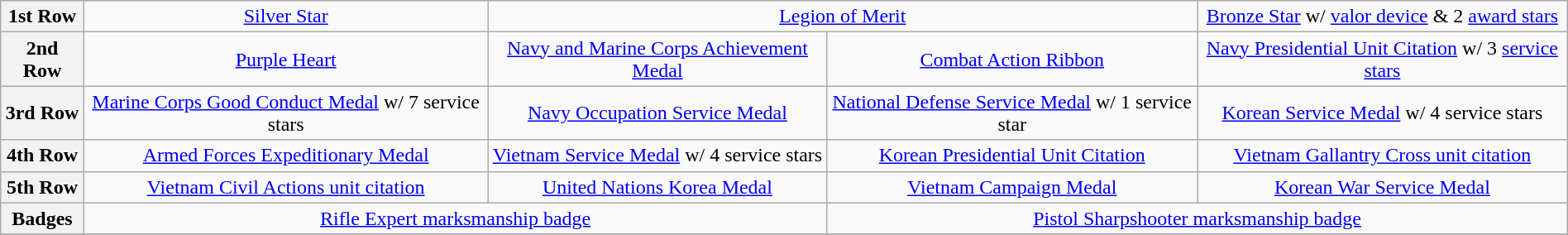<table class="wikitable" style="margin:1em auto; text-align:center;">
<tr>
<th>1st Row</th>
<td colspan="1"><a href='#'>Silver Star</a></td>
<td colspan="2"><a href='#'>Legion of Merit</a></td>
<td colspan="1"><a href='#'>Bronze Star</a> w/ <a href='#'>valor device</a> & 2 <a href='#'>award stars</a></td>
</tr>
<tr>
<th>2nd Row</th>
<td><a href='#'>Purple Heart</a></td>
<td><a href='#'>Navy and Marine Corps Achievement Medal</a></td>
<td><a href='#'>Combat Action Ribbon</a></td>
<td><a href='#'>Navy Presidential Unit Citation</a> w/ 3 <a href='#'>service stars</a></td>
</tr>
<tr>
<th>3rd Row</th>
<td><a href='#'>Marine Corps Good Conduct Medal</a> w/ 7 service stars</td>
<td><a href='#'>Navy Occupation Service Medal</a></td>
<td><a href='#'>National Defense Service Medal</a> w/ 1 service star</td>
<td><a href='#'>Korean Service Medal</a> w/ 4 service stars</td>
</tr>
<tr>
<th>4th Row</th>
<td><a href='#'>Armed Forces Expeditionary Medal</a></td>
<td><a href='#'>Vietnam Service Medal</a> w/ 4 service stars</td>
<td><a href='#'>Korean Presidential Unit Citation</a></td>
<td><a href='#'>Vietnam Gallantry Cross unit citation</a></td>
</tr>
<tr>
<th>5th Row</th>
<td><a href='#'>Vietnam Civil Actions unit citation</a></td>
<td><a href='#'>United Nations Korea Medal</a></td>
<td><a href='#'>Vietnam Campaign Medal</a></td>
<td><a href='#'>Korean War Service Medal</a></td>
</tr>
<tr>
<th>Badges</th>
<td colspan="2"><a href='#'>Rifle Expert marksmanship badge</a></td>
<td colspan="2"><a href='#'>Pistol Sharpshooter marksmanship badge</a></td>
</tr>
<tr>
</tr>
</table>
